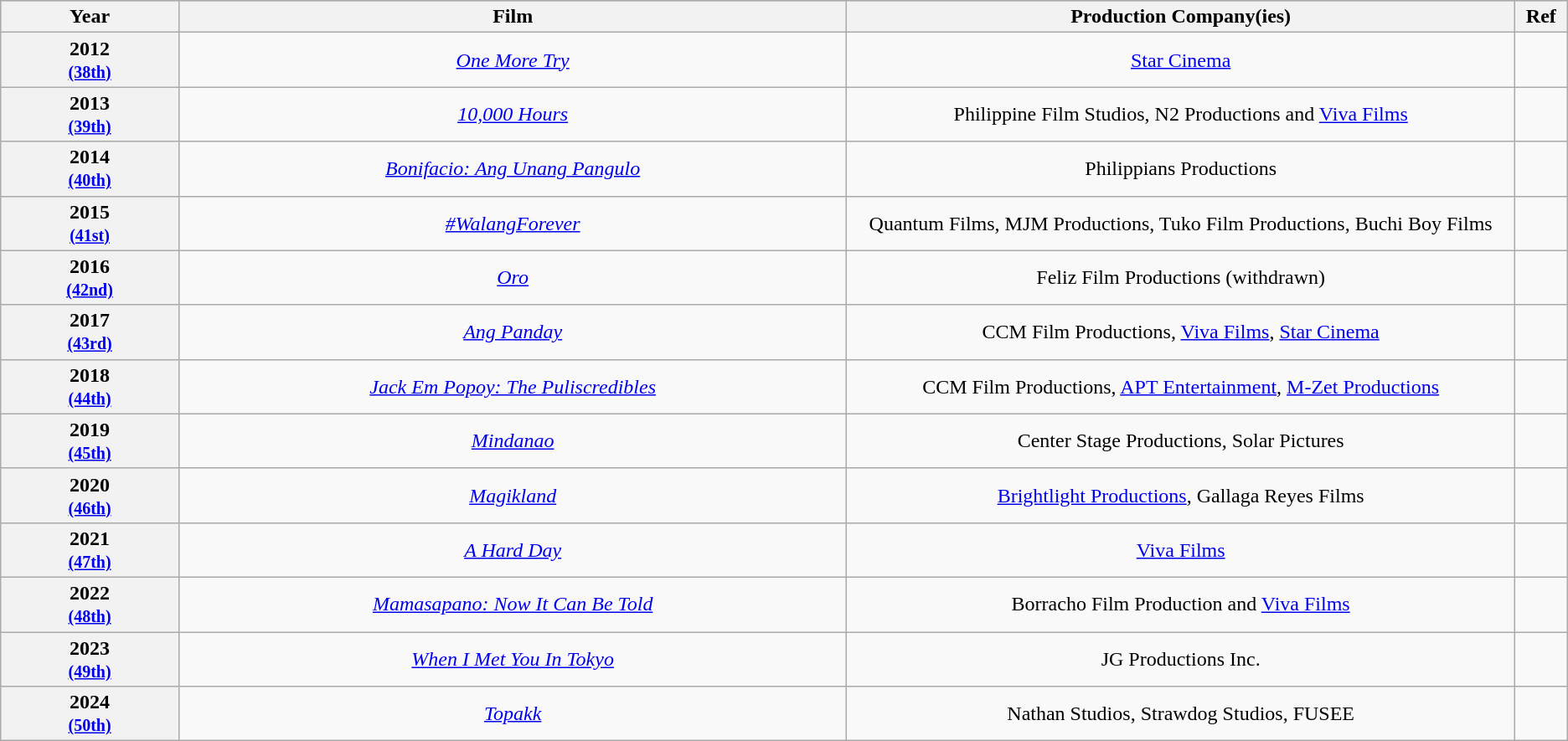<table class="wikitable" style="text-align:center;">
<tr style="background:#bebebe;">
<th scope="col" style="width:8%;">Year</th>
<th scope="col" style="width:30%;">Film</th>
<th scope="col" style="width:30%;">Production Company(ies)</th>
<th scope="col" style="width:2%;">Ref</th>
</tr>
<tr>
<th scope="row" style="text-align:center">2012 <br><small><a href='#'>(38th)</a> </small></th>
<td><em><a href='#'>One More Try</a></em></td>
<td><a href='#'>Star Cinema</a></td>
<td></td>
</tr>
<tr>
<th scope="row" style="text-align:center">2013 <br><small><a href='#'>(39th)</a> </small></th>
<td><em><a href='#'>10,000 Hours</a></em></td>
<td>Philippine Film Studios, N2 Productions and <a href='#'>Viva Films</a></td>
<td></td>
</tr>
<tr>
<th scope="row" style="text-align:center">2014 <br><small><a href='#'>(40th)</a> </small></th>
<td><em><a href='#'>Bonifacio: Ang Unang Pangulo</a></em></td>
<td>Philippians Productions</td>
<td></td>
</tr>
<tr>
<th scope="row" style="text-align:center">2015 <br><small><a href='#'>(41st)</a> </small></th>
<td><em><a href='#'>#WalangForever</a></em></td>
<td>Quantum Films, MJM Productions, Tuko Film Productions, Buchi Boy Films</td>
<td></td>
</tr>
<tr>
<th scope="row" style="text-align:center">2016 <br><small><a href='#'>(42nd)</a> </small></th>
<td><em><a href='#'>Oro</a></em></td>
<td>Feliz Film Productions (withdrawn)</td>
<td></td>
</tr>
<tr>
<th scope="row" style="text-align:center">2017 <br><small><a href='#'>(43rd)</a> </small></th>
<td><em><a href='#'>Ang Panday</a></em></td>
<td>CCM Film Productions, <a href='#'>Viva Films</a>, <a href='#'>Star Cinema</a></td>
<td></td>
</tr>
<tr>
<th scope="row" style="text-align:center">2018 <br><small><a href='#'>(44th)</a> </small></th>
<td><em><a href='#'>Jack Em Popoy: The Puliscredibles</a></em></td>
<td>CCM Film Productions, <a href='#'>APT Entertainment</a>, <a href='#'>M-Zet Productions</a></td>
<td></td>
</tr>
<tr>
<th scope="row" style="text-align:center">2019 <br><small><a href='#'>(45th)</a> </small></th>
<td><em><a href='#'>Mindanao</a></em></td>
<td>Center Stage Productions, Solar Pictures</td>
<td></td>
</tr>
<tr>
<th scope="row" style="text-align:center">2020 <br><small><a href='#'>(46th)</a> </small></th>
<td><em><a href='#'>Magikland</a></em></td>
<td><a href='#'>Brightlight Productions</a>, Gallaga Reyes Films</td>
<td></td>
</tr>
<tr>
<th scope="row" style="text-align:center">2021 <br><small><a href='#'>(47th)</a> </small></th>
<td><em><a href='#'>A Hard Day</a></em></td>
<td><a href='#'>Viva Films</a></td>
<td></td>
</tr>
<tr>
<th scope="row" style="text-align:center">2022 <br><small><a href='#'>(48th)</a> </small></th>
<td><em><a href='#'>Mamasapano: Now It Can Be Told</a></em></td>
<td>Borracho Film Production and <a href='#'>Viva Films</a></td>
<td></td>
</tr>
<tr>
<th scope="row" style="text-align:center">2023 <br><small><a href='#'>(49th)</a> </small></th>
<td><em><a href='#'>When I Met You In Tokyo</a></em></td>
<td>JG Productions Inc.</td>
<td></td>
</tr>
<tr>
<th scope="row" style="text-align:center">2024 <br><small><a href='#'>(50th)</a> </small></th>
<td><em><a href='#'>Topakk</a></em></td>
<td>Nathan Studios, Strawdog Studios, FUSEE</td>
<td></td>
</tr>
</table>
